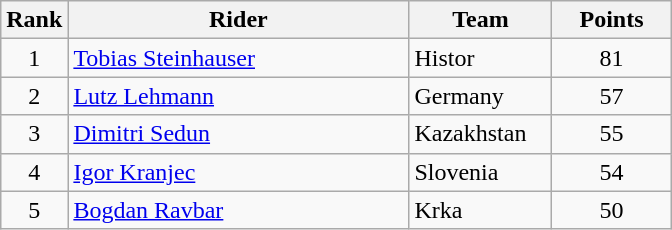<table class="wikitable">
<tr>
<th>Rank</th>
<th>Rider</th>
<th>Team</th>
<th>Points</th>
</tr>
<tr>
<td align=center>1</td>
<td width=220> <a href='#'>Tobias Steinhauser</a> </td>
<td width=88>Histor</td>
<td width=72 align=center>81</td>
</tr>
<tr>
<td align=center>2</td>
<td> <a href='#'>Lutz Lehmann</a></td>
<td>Germany</td>
<td align=center>57</td>
</tr>
<tr>
<td align=center>3</td>
<td> <a href='#'>Dimitri Sedun</a></td>
<td>Kazakhstan</td>
<td align=center>55</td>
</tr>
<tr>
<td align=center>4</td>
<td> <a href='#'>Igor Kranjec</a></td>
<td>Slovenia</td>
<td align=center>54</td>
</tr>
<tr>
<td align=center>5</td>
<td> <a href='#'>Bogdan Ravbar</a></td>
<td>Krka</td>
<td align=center>50</td>
</tr>
</table>
